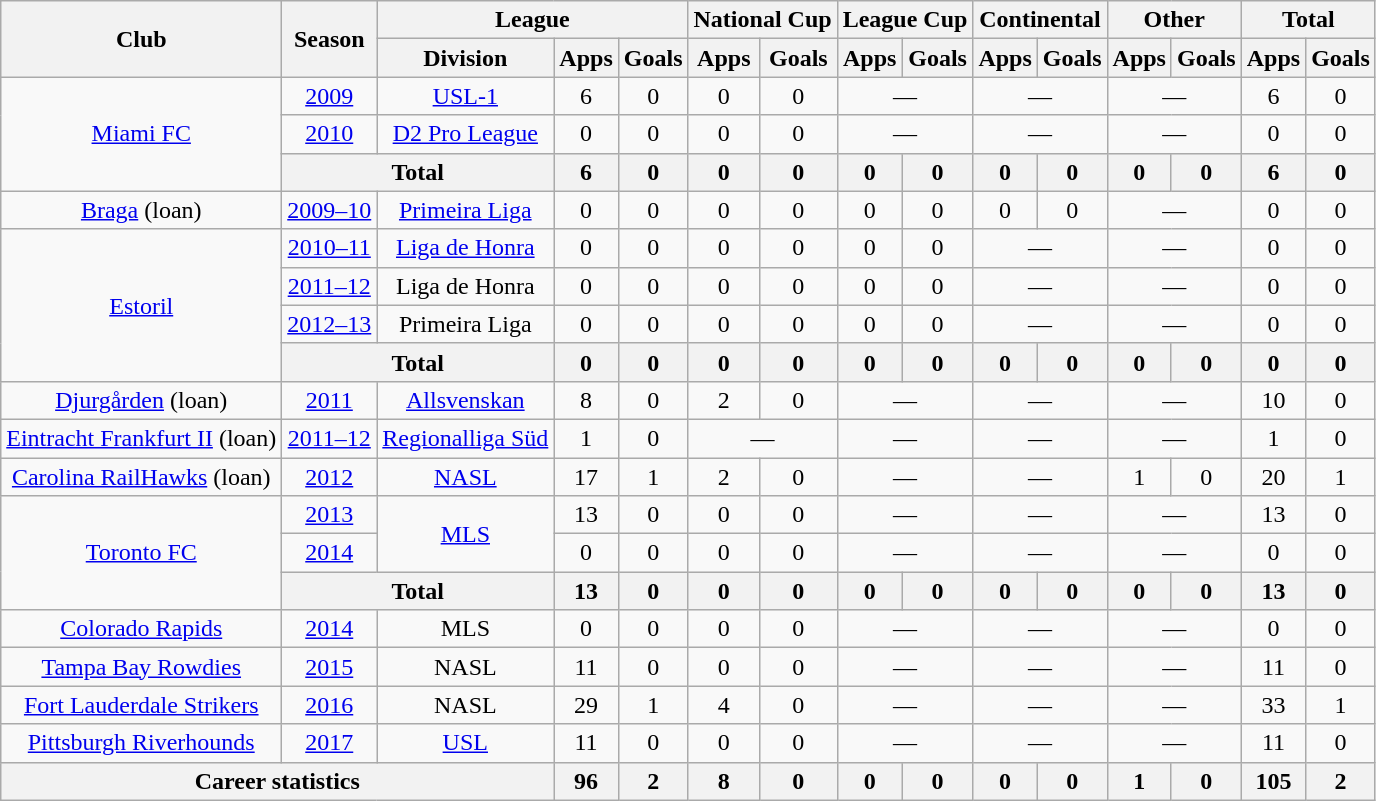<table class="wikitable" style="text-align: center;">
<tr>
<th rowspan=2>Club</th>
<th rowspan=2>Season</th>
<th colspan=3>League</th>
<th colspan=2>National Cup</th>
<th colspan=2>League Cup</th>
<th colspan=2>Continental</th>
<th colspan=2>Other</th>
<th colspan=2>Total</th>
</tr>
<tr>
<th>Division</th>
<th>Apps</th>
<th>Goals</th>
<th>Apps</th>
<th>Goals</th>
<th>Apps</th>
<th>Goals</th>
<th>Apps</th>
<th>Goals</th>
<th>Apps</th>
<th>Goals</th>
<th>Apps</th>
<th>Goals</th>
</tr>
<tr>
<td rowspan=3><a href='#'>Miami FC</a></td>
<td><a href='#'>2009</a></td>
<td><a href='#'>USL-1</a></td>
<td>6</td>
<td>0</td>
<td>0</td>
<td>0</td>
<td colspan=2>—</td>
<td colspan=2>—</td>
<td colspan=2>—</td>
<td>6</td>
<td>0</td>
</tr>
<tr>
<td><a href='#'>2010</a></td>
<td><a href='#'>D2 Pro League</a></td>
<td>0</td>
<td>0</td>
<td>0</td>
<td>0</td>
<td colspan=2>—</td>
<td colspan=2>—</td>
<td colspan=2>—</td>
<td>0</td>
<td>0</td>
</tr>
<tr>
<th colspan=2>Total</th>
<th>6</th>
<th>0</th>
<th>0</th>
<th>0</th>
<th>0</th>
<th>0</th>
<th>0</th>
<th>0</th>
<th>0</th>
<th>0</th>
<th>6</th>
<th>0</th>
</tr>
<tr>
<td><a href='#'>Braga</a> (loan)</td>
<td><a href='#'>2009–10</a></td>
<td><a href='#'>Primeira Liga</a></td>
<td>0</td>
<td>0</td>
<td>0</td>
<td>0</td>
<td>0</td>
<td>0</td>
<td>0</td>
<td>0</td>
<td colspan=2>—</td>
<td>0</td>
<td>0</td>
</tr>
<tr>
<td rowspan=4><a href='#'>Estoril</a></td>
<td><a href='#'>2010–11</a></td>
<td><a href='#'>Liga de Honra</a></td>
<td>0</td>
<td>0</td>
<td>0</td>
<td>0</td>
<td>0</td>
<td>0</td>
<td colspan=2>—</td>
<td colspan=2>—</td>
<td>0</td>
<td>0</td>
</tr>
<tr>
<td><a href='#'>2011–12</a></td>
<td>Liga de Honra</td>
<td>0</td>
<td>0</td>
<td>0</td>
<td>0</td>
<td>0</td>
<td>0</td>
<td colspan=2>—</td>
<td colspan=2>—</td>
<td>0</td>
<td>0</td>
</tr>
<tr>
<td><a href='#'>2012–13</a></td>
<td>Primeira Liga</td>
<td>0</td>
<td>0</td>
<td>0</td>
<td>0</td>
<td>0</td>
<td>0</td>
<td colspan=2>—</td>
<td colspan=2>—</td>
<td>0</td>
<td>0</td>
</tr>
<tr>
<th colspan=2>Total</th>
<th>0</th>
<th>0</th>
<th>0</th>
<th>0</th>
<th>0</th>
<th>0</th>
<th>0</th>
<th>0</th>
<th>0</th>
<th>0</th>
<th>0</th>
<th>0</th>
</tr>
<tr>
<td><a href='#'>Djurgården</a> (loan)</td>
<td><a href='#'>2011</a></td>
<td><a href='#'>Allsvenskan</a></td>
<td>8</td>
<td>0</td>
<td>2</td>
<td>0</td>
<td colspan=2>—</td>
<td colspan=2>—</td>
<td colspan=2>—</td>
<td>10</td>
<td>0</td>
</tr>
<tr>
<td><a href='#'>Eintracht Frankfurt II</a> (loan)</td>
<td><a href='#'>2011–12</a></td>
<td><a href='#'>Regionalliga Süd</a></td>
<td>1</td>
<td>0</td>
<td colspan=2>—</td>
<td colspan=2>—</td>
<td colspan=2>—</td>
<td colspan=2>—</td>
<td>1</td>
<td>0</td>
</tr>
<tr>
<td><a href='#'>Carolina RailHawks</a> (loan)</td>
<td><a href='#'>2012</a></td>
<td><a href='#'>NASL</a></td>
<td>17</td>
<td>1</td>
<td>2</td>
<td>0</td>
<td colspan=2>—</td>
<td colspan=2>—</td>
<td>1</td>
<td>0</td>
<td>20</td>
<td>1</td>
</tr>
<tr>
<td rowspan=3><a href='#'>Toronto FC</a></td>
<td><a href='#'>2013</a></td>
<td rowspan=2><a href='#'>MLS</a></td>
<td>13</td>
<td>0</td>
<td>0</td>
<td>0</td>
<td colspan=2>—</td>
<td colspan=2>—</td>
<td colspan=2>—</td>
<td>13</td>
<td>0</td>
</tr>
<tr>
<td><a href='#'>2014</a></td>
<td>0</td>
<td>0</td>
<td>0</td>
<td>0</td>
<td colspan=2>—</td>
<td colspan=2>—</td>
<td colspan=2>—</td>
<td>0</td>
<td>0</td>
</tr>
<tr>
<th colspan=2>Total</th>
<th>13</th>
<th>0</th>
<th>0</th>
<th>0</th>
<th>0</th>
<th>0</th>
<th>0</th>
<th>0</th>
<th>0</th>
<th>0</th>
<th>13</th>
<th>0</th>
</tr>
<tr>
<td><a href='#'>Colorado Rapids</a></td>
<td><a href='#'>2014</a></td>
<td>MLS</td>
<td>0</td>
<td>0</td>
<td>0</td>
<td>0</td>
<td colspan=2>—</td>
<td colspan=2>—</td>
<td colspan=2>—</td>
<td>0</td>
<td>0</td>
</tr>
<tr>
<td><a href='#'>Tampa Bay Rowdies</a></td>
<td><a href='#'>2015</a></td>
<td>NASL</td>
<td>11</td>
<td>0</td>
<td>0</td>
<td>0</td>
<td colspan=2>—</td>
<td colspan=2>—</td>
<td colspan=2>—</td>
<td>11</td>
<td>0</td>
</tr>
<tr>
<td><a href='#'>Fort Lauderdale Strikers</a></td>
<td><a href='#'>2016</a></td>
<td>NASL</td>
<td>29</td>
<td>1</td>
<td>4</td>
<td>0</td>
<td colspan=2>—</td>
<td colspan=2>—</td>
<td colspan=2>—</td>
<td>33</td>
<td>1</td>
</tr>
<tr>
<td><a href='#'>Pittsburgh Riverhounds</a></td>
<td><a href='#'>2017</a></td>
<td><a href='#'>USL</a></td>
<td>11</td>
<td>0</td>
<td>0</td>
<td>0</td>
<td colspan=2>—</td>
<td colspan=2>—</td>
<td colspan=2>—</td>
<td>11</td>
<td>0</td>
</tr>
<tr>
<th colspan=3>Career statistics</th>
<th>96</th>
<th>2</th>
<th>8</th>
<th>0</th>
<th>0</th>
<th>0</th>
<th>0</th>
<th>0</th>
<th>1</th>
<th>0</th>
<th>105</th>
<th>2</th>
</tr>
</table>
